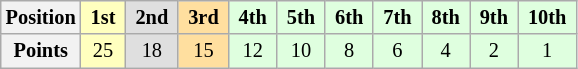<table class="wikitable" style="font-size:85%; text-align:center">
<tr>
<th>Position</th>
<td style="background:#ffffbf;"> <strong>1st</strong> </td>
<td style="background:#dfdfdf;"> <strong>2nd</strong> </td>
<td style="background:#ffdf9f;"> <strong>3rd</strong> </td>
<td style="background:#dfffdf;"> <strong>4th</strong> </td>
<td style="background:#dfffdf;"> <strong>5th</strong> </td>
<td style="background:#dfffdf;"> <strong>6th</strong> </td>
<td style="background:#dfffdf;"> <strong>7th</strong> </td>
<td style="background:#dfffdf;"> <strong>8th</strong> </td>
<td style="background:#dfffdf;"> <strong>9th</strong> </td>
<td style="background:#dfffdf;"> <strong>10th</strong> </td>
</tr>
<tr>
<th>Points</th>
<td style="background:#ffffbf;">25</td>
<td style="background:#dfdfdf;">18</td>
<td style="background:#ffdf9f;">15</td>
<td style="background:#dfffdf;">12</td>
<td style="background:#dfffdf;">10</td>
<td style="background:#dfffdf;">8</td>
<td style="background:#dfffdf;">6</td>
<td style="background:#dfffdf;">4</td>
<td style="background:#dfffdf;">2</td>
<td style="background:#dfffdf;">1</td>
</tr>
</table>
